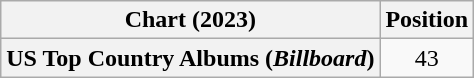<table class="wikitable plainrowheaders" style="text-align:center;">
<tr>
<th scope="col">Chart (2023)</th>
<th scope="col">Position</th>
</tr>
<tr>
<th scope="row">US Top Country Albums (<em>Billboard</em>)</th>
<td>43</td>
</tr>
</table>
